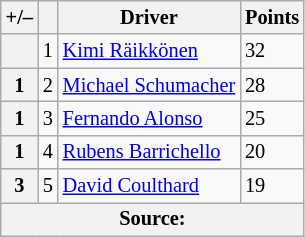<table class="wikitable" style="font-size: 85%;">
<tr>
<th scope="col">+/–</th>
<th scope="col"></th>
<th scope="col">Driver</th>
<th scope="col">Points</th>
</tr>
<tr>
<th scope="row"></th>
<td align="center">1</td>
<td> <a href='#'>Kimi Räikkönen</a></td>
<td>32</td>
</tr>
<tr>
<th scope="row"> 1</th>
<td align="center">2</td>
<td> <a href='#'>Michael Schumacher</a></td>
<td>28</td>
</tr>
<tr>
<th scope="row"> 1</th>
<td align="center">3</td>
<td> <a href='#'>Fernando Alonso</a></td>
<td>25</td>
</tr>
<tr>
<th scope="row"> 1</th>
<td align="center">4</td>
<td> <a href='#'>Rubens Barrichello</a></td>
<td>20</td>
</tr>
<tr>
<th scope="row"> 3</th>
<td align="center">5</td>
<td> <a href='#'>David Coulthard</a></td>
<td>19</td>
</tr>
<tr>
<th colspan=4>Source: </th>
</tr>
</table>
